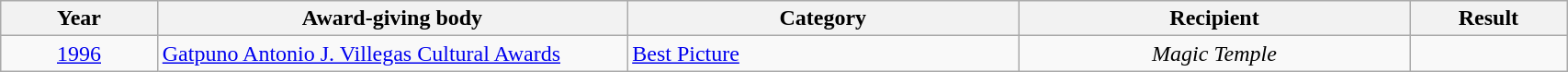<table | width="90%" class="wikitable sortable">
<tr>
<th width="10%">Year</th>
<th width="30%">Award-giving body</th>
<th width="25%">Category</th>
<th width="25%">Recipient</th>
<th width="10%">Result</th>
</tr>
<tr>
<td rowspan="1" align="center"><a href='#'>1996</a></td>
<td rowspan="1" align="left"><a href='#'>Gatpuno Antonio J. Villegas Cultural Awards</a></td>
<td align="left"><a href='#'>Best Picture</a></td>
<td align="center"><em>Magic Temple</em></td>
<td></td>
</tr>
</table>
